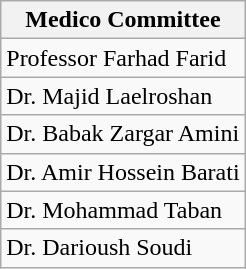<table class="wikitable" "align: right;">
<tr>
<th>Medico Committee</th>
</tr>
<tr>
<td> Professor Farhad Farid</td>
</tr>
<tr>
<td> Dr. Majid Laelroshan</td>
</tr>
<tr>
<td> Dr. Babak Zargar Amini</td>
</tr>
<tr>
<td> Dr. Amir Hossein Barati</td>
</tr>
<tr>
<td> Dr. Mohammad Taban</td>
</tr>
<tr>
<td> Dr. Darioush Soudi</td>
</tr>
</table>
